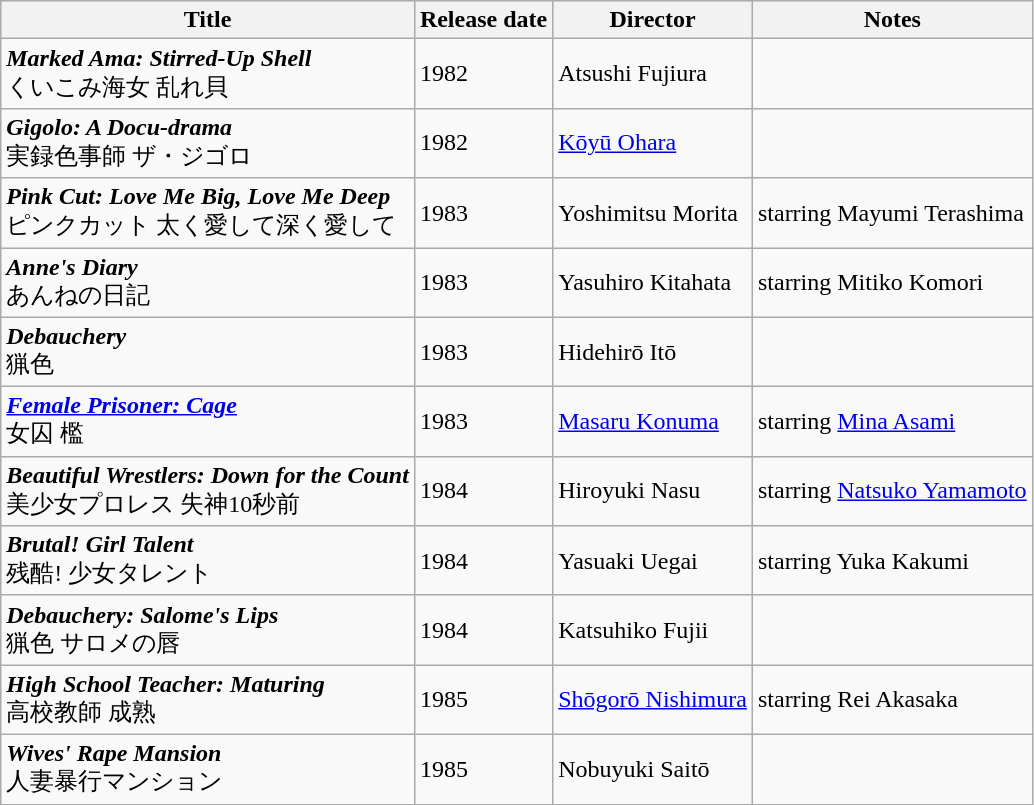<table class="wikitable">
<tr>
<th>Title</th>
<th>Release date</th>
<th>Director</th>
<th>Notes</th>
</tr>
<tr>
<td><strong><em>Marked Ama: Stirred-Up Shell</em></strong><br>くいこみ海女 乱れ貝</td>
<td>1982</td>
<td>Atsushi Fujiura</td>
<td></td>
</tr>
<tr>
<td><strong><em>Gigolo: A Docu-drama</em></strong><br>実録色事師 ザ・ジゴロ</td>
<td>1982</td>
<td><a href='#'>Kōyū Ohara</a></td>
<td></td>
</tr>
<tr>
<td><strong><em>Pink Cut: Love Me Big, Love Me Deep</em></strong><br>ピンクカット 太く愛して深く愛して</td>
<td>1983</td>
<td>Yoshimitsu Morita</td>
<td>starring Mayumi Terashima</td>
</tr>
<tr>
<td><strong><em>Anne's Diary</em></strong><br>あんねの日記</td>
<td>1983</td>
<td>Yasuhiro Kitahata</td>
<td>starring Mitiko Komori</td>
</tr>
<tr>
<td><strong><em>Debauchery</em></strong><br>猟色</td>
<td>1983</td>
<td>Hidehirō Itō</td>
<td></td>
</tr>
<tr>
<td><strong><em><a href='#'>Female Prisoner: Cage</a></em></strong><br>女囚 檻</td>
<td>1983</td>
<td><a href='#'>Masaru Konuma</a></td>
<td>starring <a href='#'>Mina Asami</a></td>
</tr>
<tr>
<td><strong><em>Beautiful Wrestlers: Down for the Count</em></strong><br>美少女プロレス 失神10秒前</td>
<td>1984</td>
<td>Hiroyuki Nasu</td>
<td>starring <a href='#'>Natsuko Yamamoto</a></td>
</tr>
<tr>
<td><strong><em>Brutal! Girl Talent</em></strong><br>残酷! 少女タレント</td>
<td>1984</td>
<td>Yasuaki Uegai</td>
<td>starring Yuka Kakumi</td>
</tr>
<tr>
<td><strong><em>Debauchery: Salome's Lips</em></strong><br>猟色 サロメの唇</td>
<td>1984</td>
<td>Katsuhiko Fujii</td>
<td></td>
</tr>
<tr>
<td><strong><em>High School Teacher: Maturing</em></strong><br>高校教師 成熟</td>
<td>1985</td>
<td><a href='#'>Shōgorō Nishimura</a></td>
<td>starring Rei Akasaka</td>
</tr>
<tr>
<td><strong><em>Wives' Rape Mansion</em></strong><br>人妻暴行マンション</td>
<td>1985</td>
<td>Nobuyuki Saitō</td>
<td></td>
</tr>
</table>
